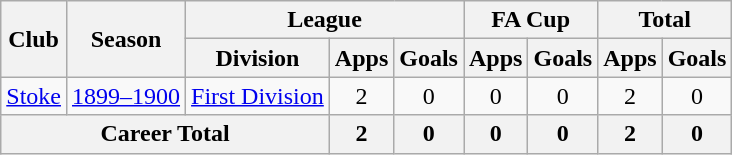<table class="wikitable" style="text-align: center;">
<tr>
<th rowspan="2">Club</th>
<th rowspan="2">Season</th>
<th colspan="3">League</th>
<th colspan="2">FA Cup</th>
<th colspan="2">Total</th>
</tr>
<tr>
<th>Division</th>
<th>Apps</th>
<th>Goals</th>
<th>Apps</th>
<th>Goals</th>
<th>Apps</th>
<th>Goals</th>
</tr>
<tr>
<td><a href='#'>Stoke</a></td>
<td><a href='#'>1899–1900</a></td>
<td><a href='#'>First Division</a></td>
<td>2</td>
<td>0</td>
<td>0</td>
<td>0</td>
<td>2</td>
<td>0</td>
</tr>
<tr>
<th colspan="3">Career Total</th>
<th>2</th>
<th>0</th>
<th>0</th>
<th>0</th>
<th>2</th>
<th>0</th>
</tr>
</table>
